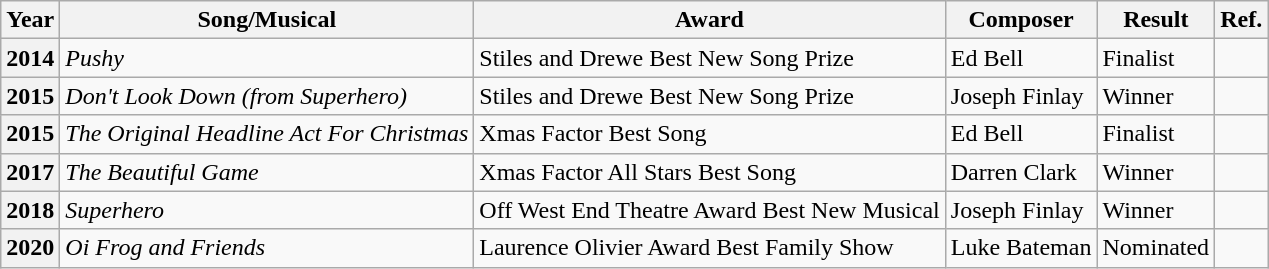<table class=" wikitable plainrowheaders " style="table-layout: fixed; margin-right: 0; ">
<tr>
<th scope="col">Year</th>
<th scope="col">Song/Musical</th>
<th scope="col">Award</th>
<th>Composer</th>
<th>Result</th>
<th>Ref.</th>
</tr>
<tr>
<th scope="row"><strong>2014</strong></th>
<td><em>Pushy</em></td>
<td>Stiles and Drewe Best New Song Prize</td>
<td>Ed Bell</td>
<td>Finalist</td>
<td></td>
</tr>
<tr>
<th>2015</th>
<td><em>Don't Look Down (from Superhero)</em></td>
<td>Stiles and Drewe Best New Song Prize</td>
<td>Joseph Finlay</td>
<td>Winner</td>
<td></td>
</tr>
<tr>
<th>2015</th>
<td><em>The Original Headline Act For Christmas</em></td>
<td>Xmas Factor Best Song</td>
<td>Ed Bell</td>
<td>Finalist</td>
<td></td>
</tr>
<tr>
<th>2017</th>
<td><em>The Beautiful Game</em></td>
<td>Xmas Factor All Stars Best Song</td>
<td>Darren Clark</td>
<td>Winner</td>
<td></td>
</tr>
<tr>
<th>2018</th>
<td><em>Superhero</em></td>
<td>Off West End Theatre Award Best New Musical</td>
<td>Joseph Finlay</td>
<td>Winner</td>
<td></td>
</tr>
<tr>
<th>2020</th>
<td><em>Oi Frog and Friends</em></td>
<td>Laurence Olivier Award Best Family Show</td>
<td>Luke Bateman</td>
<td>Nominated</td>
<td></td>
</tr>
</table>
